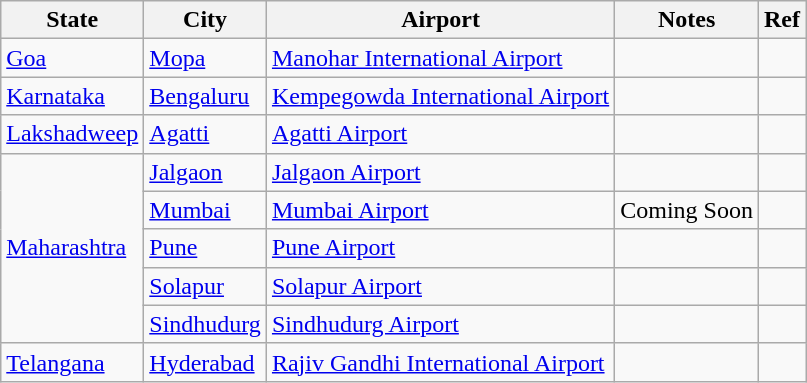<table class="sortable wikitable">
<tr>
<th>State</th>
<th>City</th>
<th>Airport</th>
<th class="unsortable">Notes</th>
<th class="unsortable">Ref</th>
</tr>
<tr>
<td><a href='#'>Goa</a></td>
<td><a href='#'>Mopa</a></td>
<td><a href='#'>Manohar International Airport</a></td>
<td></td>
<td align="center"></td>
</tr>
<tr>
<td><a href='#'>Karnataka</a></td>
<td><a href='#'>Bengaluru</a></td>
<td><a href='#'>Kempegowda International Airport</a></td>
<td></td>
<td></td>
</tr>
<tr>
<td><a href='#'>Lakshadweep</a></td>
<td><a href='#'>Agatti</a></td>
<td><a href='#'>Agatti Airport</a></td>
<td></td>
<td align="center"></td>
</tr>
<tr>
<td rowspan="5"><a href='#'>Maharashtra</a></td>
<td><a href='#'>Jalgaon</a></td>
<td><a href='#'>Jalgaon Airport</a></td>
<td></td>
<td align="center"></td>
</tr>
<tr>
<td><a href='#'>Mumbai</a></td>
<td><a href='#'>Mumbai Airport</a></td>
<td>Coming Soon</td>
<td></td>
</tr>
<tr>
<td><a href='#'>Pune</a></td>
<td><a href='#'>Pune Airport</a></td>
<td></td>
<td align="center"></td>
</tr>
<tr>
<td><a href='#'>Solapur</a></td>
<td><a href='#'>Solapur Airport</a></td>
<td></td>
<td></td>
</tr>
<tr>
<td><a href='#'>Sindhudurg</a></td>
<td><a href='#'>Sindhudurg Airport</a></td>
<td></td>
<td align="center"></td>
</tr>
<tr>
<td><a href='#'>Telangana</a></td>
<td><a href='#'>Hyderabad</a></td>
<td><a href='#'>Rajiv Gandhi International Airport</a></td>
<td></td>
<td></td>
</tr>
</table>
